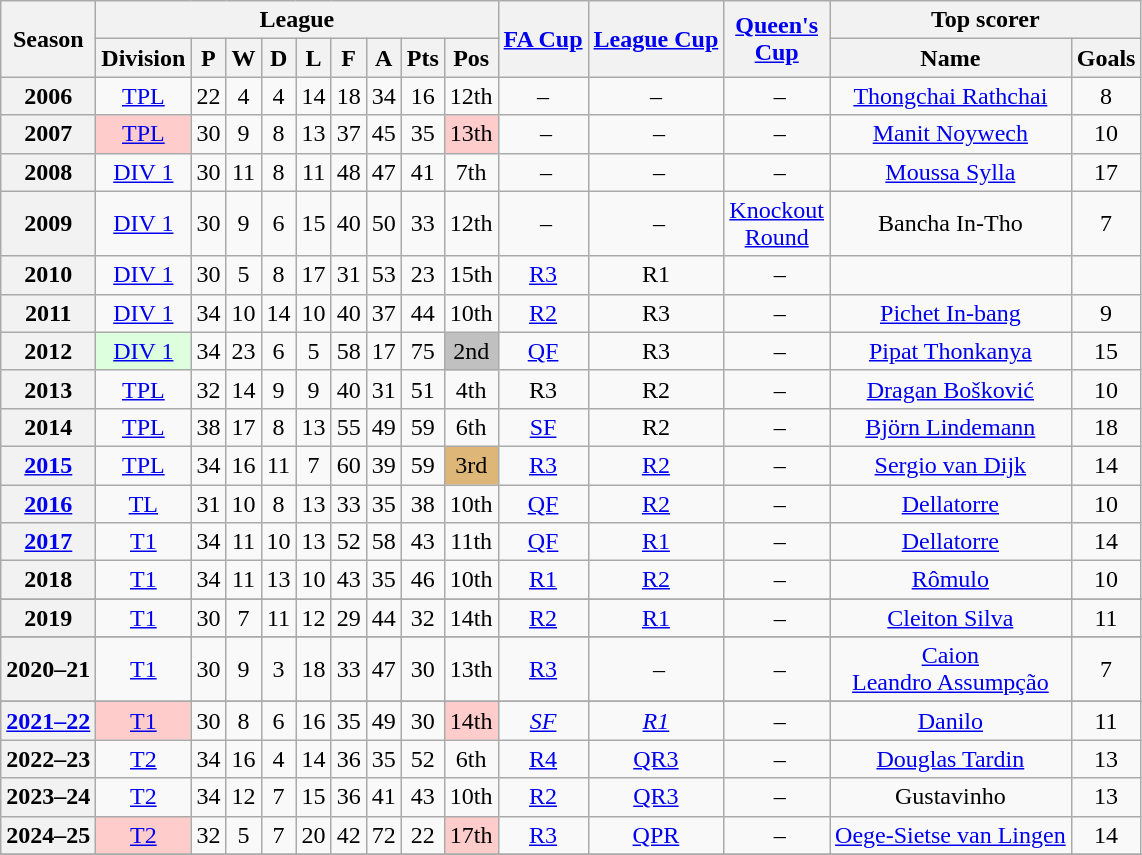<table class="wikitable" style="text-align: center">
<tr>
<th rowspan=2>Season</th>
<th colspan=9>League</th>
<th rowspan=2><a href='#'>FA Cup</a></th>
<th rowspan=2><a href='#'>League Cup</a></th>
<th rowspan=2><a href='#'>Queen's<br>Cup</a></th>
<th colspan=2>Top scorer</th>
</tr>
<tr>
<th>Division</th>
<th>P</th>
<th>W</th>
<th>D</th>
<th>L</th>
<th>F</th>
<th>A</th>
<th>Pts</th>
<th>Pos</th>
<th>Name</th>
<th>Goals</th>
</tr>
<tr>
<th>2006</th>
<td><a href='#'>TPL</a></td>
<td>22</td>
<td>4</td>
<td>4</td>
<td>14</td>
<td>18</td>
<td>34</td>
<td>16</td>
<td>12th</td>
<td>–</td>
<td>–</td>
<td> –</td>
<td><a href='#'>Thongchai Rathchai</a></td>
<td>8</td>
</tr>
<tr>
<th>2007</th>
<td bgcolor="#FFCCCC"><a href='#'>TPL</a></td>
<td>30</td>
<td>9</td>
<td>8</td>
<td>13</td>
<td>37</td>
<td>45</td>
<td>35</td>
<td bgcolor="#FFCCCC">13th</td>
<td> –</td>
<td> –</td>
<td> –</td>
<td><a href='#'>Manit Noywech</a></td>
<td>10</td>
</tr>
<tr>
<th>2008</th>
<td><a href='#'>DIV 1</a></td>
<td>30</td>
<td>11</td>
<td>8</td>
<td>11</td>
<td>48</td>
<td>47</td>
<td>41</td>
<td>7th</td>
<td> –</td>
<td> –</td>
<td> –</td>
<td><a href='#'>Moussa Sylla</a></td>
<td>17</td>
</tr>
<tr>
<th>2009</th>
<td><a href='#'>DIV 1</a></td>
<td>30</td>
<td>9</td>
<td>6</td>
<td>15</td>
<td>40</td>
<td>50</td>
<td>33</td>
<td>12th</td>
<td> –</td>
<td> –</td>
<td><a href='#'>Knockout<br>Round</a></td>
<td>Bancha In-Tho</td>
<td>7</td>
</tr>
<tr>
<th>2010</th>
<td><a href='#'>DIV 1</a></td>
<td>30</td>
<td>5</td>
<td>8</td>
<td>17</td>
<td>31</td>
<td>53</td>
<td>23</td>
<td>15th</td>
<td><a href='#'>R3</a></td>
<td>R1</td>
<td> –</td>
<td></td>
<td></td>
</tr>
<tr>
<th>2011</th>
<td><a href='#'>DIV 1</a></td>
<td>34</td>
<td>10</td>
<td>14</td>
<td>10</td>
<td>40</td>
<td>37</td>
<td>44</td>
<td>10th</td>
<td><a href='#'>R2</a></td>
<td>R3</td>
<td> –</td>
<td><a href='#'>Pichet In-bang</a></td>
<td>9</td>
</tr>
<tr>
<th>2012</th>
<td bgcolor="#DDFFDD"><a href='#'>DIV 1</a></td>
<td>34</td>
<td>23</td>
<td>6</td>
<td>5</td>
<td>58</td>
<td>17</td>
<td>75</td>
<td bgcolor=silver>2nd</td>
<td><a href='#'>QF</a></td>
<td>R3</td>
<td> –</td>
<td><a href='#'>Pipat Thonkanya</a></td>
<td>15</td>
</tr>
<tr>
<th>2013</th>
<td><a href='#'>TPL</a></td>
<td>32</td>
<td>14</td>
<td>9</td>
<td>9</td>
<td>40</td>
<td>31</td>
<td>51</td>
<td>4th</td>
<td>R3</td>
<td>R2</td>
<td> –</td>
<td><a href='#'>Dragan Bošković</a></td>
<td>10</td>
</tr>
<tr>
<th>2014</th>
<td><a href='#'>TPL</a></td>
<td>38</td>
<td>17</td>
<td>8</td>
<td>13</td>
<td>55</td>
<td>49</td>
<td>59</td>
<td>6th</td>
<td><a href='#'>SF</a></td>
<td>R2</td>
<td> –</td>
<td><a href='#'>Björn Lindemann</a></td>
<td>18</td>
</tr>
<tr>
<th><a href='#'>2015</a></th>
<td><a href='#'>TPL</a></td>
<td>34</td>
<td>16</td>
<td>11</td>
<td>7</td>
<td>60</td>
<td>39</td>
<td>59</td>
<td bgcolor=#deb678>3rd</td>
<td><a href='#'>R3</a></td>
<td><a href='#'>R2</a></td>
<td> –</td>
<td><a href='#'>Sergio van Dijk</a></td>
<td>14</td>
</tr>
<tr>
<th><a href='#'>2016</a></th>
<td><a href='#'>TL</a></td>
<td>31</td>
<td>10</td>
<td>8</td>
<td>13</td>
<td>33</td>
<td>35</td>
<td>38</td>
<td>10th</td>
<td><a href='#'>QF</a></td>
<td><a href='#'>R2</a></td>
<td> –</td>
<td><a href='#'>Dellatorre</a></td>
<td>10</td>
</tr>
<tr>
<th><a href='#'>2017</a></th>
<td><a href='#'>T1</a></td>
<td>34</td>
<td>11</td>
<td>10</td>
<td>13</td>
<td>52</td>
<td>58</td>
<td>43</td>
<td>11th</td>
<td><a href='#'>QF</a></td>
<td><a href='#'>R1</a></td>
<td> –</td>
<td><a href='#'>Dellatorre</a></td>
<td>14</td>
</tr>
<tr>
<th>2018</th>
<td><a href='#'>T1</a></td>
<td>34</td>
<td>11</td>
<td>13</td>
<td>10</td>
<td>43</td>
<td>35</td>
<td>46</td>
<td>10th</td>
<td><a href='#'>R1</a></td>
<td><a href='#'>R2</a></td>
<td> –</td>
<td><a href='#'>Rômulo</a></td>
<td>10</td>
</tr>
<tr>
</tr>
<tr>
<th>2019</th>
<td><a href='#'>T1</a></td>
<td>30</td>
<td>7</td>
<td>11</td>
<td>12</td>
<td>29</td>
<td>44</td>
<td>32</td>
<td>14th</td>
<td><a href='#'>R2</a></td>
<td><a href='#'>R1</a></td>
<td> –</td>
<td><a href='#'>Cleiton Silva</a></td>
<td>11</td>
</tr>
<tr>
</tr>
<tr>
<th>2020–21</th>
<td><a href='#'>T1</a></td>
<td>30</td>
<td>9</td>
<td>3</td>
<td>18</td>
<td>33</td>
<td>47</td>
<td>30</td>
<td>13th</td>
<td><a href='#'>R3</a></td>
<td> –</td>
<td> –</td>
<td><a href='#'>Caion</a><br><a href='#'>Leandro Assumpção</a></td>
<td>7</td>
</tr>
<tr>
</tr>
<tr>
<th><a href='#'>2021–22</a></th>
<td bgcolor="#FFCCCC"><a href='#'>T1</a></td>
<td>30</td>
<td>8</td>
<td>6</td>
<td>16</td>
<td>35</td>
<td>49</td>
<td>30</td>
<td bgcolor="#FFCCCC">14th</td>
<td><a href='#'><em>SF</em></a></td>
<td><a href='#'><em>R1</em></a></td>
<td> –</td>
<td><a href='#'>Danilo</a></td>
<td>11</td>
</tr>
<tr>
<th>2022–23</th>
<td><a href='#'>T2</a></td>
<td>34</td>
<td>16</td>
<td>4</td>
<td>14</td>
<td>36</td>
<td>35</td>
<td>52</td>
<td>6th</td>
<td><a href='#'>R4</a></td>
<td><a href='#'>QR3</a></td>
<td> –</td>
<td><a href='#'>Douglas Tardin</a></td>
<td>13</td>
</tr>
<tr>
<th>2023–24</th>
<td><a href='#'>T2</a></td>
<td>34</td>
<td>12</td>
<td>7</td>
<td>15</td>
<td>36</td>
<td>41</td>
<td>43</td>
<td>10th</td>
<td><a href='#'>R2</a></td>
<td><a href='#'>QR3</a></td>
<td> –</td>
<td>Gustavinho</td>
<td>13</td>
</tr>
<tr>
<th>2024–25</th>
<td bgcolor="#FFCCCC"><a href='#'>T2</a></td>
<td>32</td>
<td>5</td>
<td>7</td>
<td>20</td>
<td>42</td>
<td>72</td>
<td>22</td>
<td bgcolor="#FFCCCC">17th</td>
<td><a href='#'>R3</a></td>
<td><a href='#'>QPR</a></td>
<td> –</td>
<td><a href='#'>Oege-Sietse van Lingen</a></td>
<td>14</td>
</tr>
<tr>
</tr>
</table>
